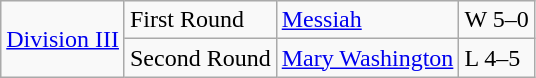<table class="wikitable">
<tr>
<td rowspan="5"><a href='#'>Division III</a></td>
<td>First Round</td>
<td><a href='#'>Messiah</a></td>
<td>W 5–0</td>
</tr>
<tr>
<td>Second Round</td>
<td><a href='#'>Mary Washington</a></td>
<td>L 4–5</td>
</tr>
</table>
